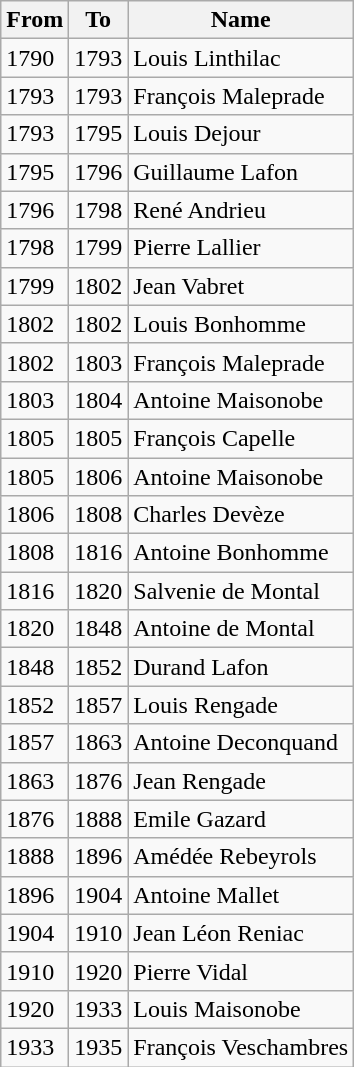<table class="wikitable">
<tr>
<th>From</th>
<th>To</th>
<th>Name</th>
</tr>
<tr>
<td>1790</td>
<td>1793</td>
<td>Louis Linthilac</td>
</tr>
<tr>
<td>1793</td>
<td>1793</td>
<td>François Maleprade</td>
</tr>
<tr>
<td>1793</td>
<td>1795</td>
<td>Louis Dejour</td>
</tr>
<tr>
<td>1795</td>
<td>1796</td>
<td>Guillaume Lafon</td>
</tr>
<tr>
<td>1796</td>
<td>1798</td>
<td>René Andrieu</td>
</tr>
<tr>
<td>1798</td>
<td>1799</td>
<td>Pierre Lallier</td>
</tr>
<tr>
<td>1799</td>
<td>1802</td>
<td>Jean Vabret</td>
</tr>
<tr>
<td>1802</td>
<td>1802</td>
<td>Louis Bonhomme</td>
</tr>
<tr>
<td>1802</td>
<td>1803</td>
<td>François Maleprade</td>
</tr>
<tr>
<td>1803</td>
<td>1804</td>
<td>Antoine Maisonobe</td>
</tr>
<tr>
<td>1805</td>
<td>1805</td>
<td>François Capelle</td>
</tr>
<tr>
<td>1805</td>
<td>1806</td>
<td>Antoine Maisonobe</td>
</tr>
<tr>
<td>1806</td>
<td>1808</td>
<td>Charles Devèze</td>
</tr>
<tr>
<td>1808</td>
<td>1816</td>
<td>Antoine Bonhomme</td>
</tr>
<tr>
<td>1816</td>
<td>1820</td>
<td>Salvenie de Montal</td>
</tr>
<tr>
<td>1820</td>
<td>1848</td>
<td>Antoine de Montal</td>
</tr>
<tr>
<td>1848</td>
<td>1852</td>
<td>Durand Lafon</td>
</tr>
<tr>
<td>1852</td>
<td>1857</td>
<td>Louis Rengade</td>
</tr>
<tr>
<td>1857</td>
<td>1863</td>
<td>Antoine Deconquand</td>
</tr>
<tr>
<td>1863</td>
<td>1876</td>
<td>Jean Rengade</td>
</tr>
<tr>
<td>1876</td>
<td>1888</td>
<td>Emile Gazard</td>
</tr>
<tr>
<td>1888</td>
<td>1896</td>
<td>Amédée Rebeyrols</td>
</tr>
<tr>
<td>1896</td>
<td>1904</td>
<td>Antoine Mallet</td>
</tr>
<tr>
<td>1904</td>
<td>1910</td>
<td>Jean Léon Reniac</td>
</tr>
<tr>
<td>1910</td>
<td>1920</td>
<td>Pierre Vidal</td>
</tr>
<tr>
<td>1920</td>
<td>1933</td>
<td>Louis Maisonobe</td>
</tr>
<tr>
<td>1933</td>
<td>1935</td>
<td>François Veschambres</td>
</tr>
</table>
